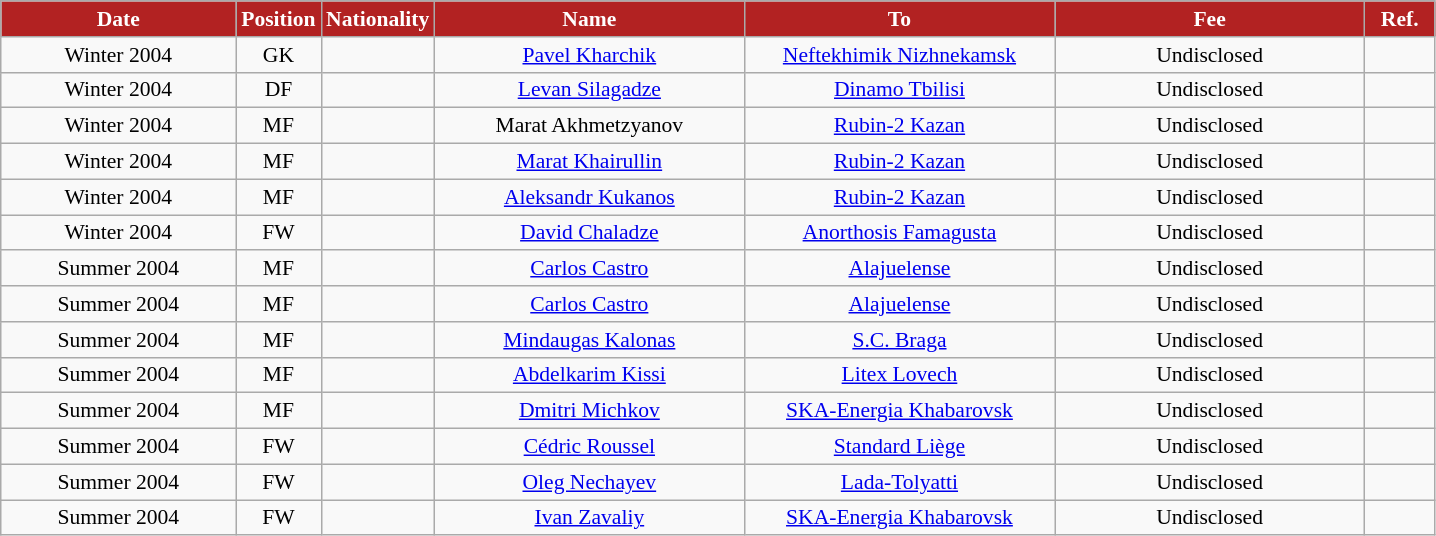<table class="wikitable"  style="text-align:center; font-size:90%; ">
<tr>
<th style="background:#B22222; color:white; width:150px;">Date</th>
<th style="background:#B22222; color:white; width:50px;">Position</th>
<th style="background:#B22222; color:white; width:50px;">Nationality</th>
<th style="background:#B22222; color:white; width:200px;">Name</th>
<th style="background:#B22222; color:white; width:200px;">To</th>
<th style="background:#B22222; color:white; width:200px;">Fee</th>
<th style="background:#B22222; color:white; width:40px;">Ref.</th>
</tr>
<tr>
<td>Winter 2004</td>
<td>GK</td>
<td></td>
<td><a href='#'>Pavel Kharchik</a></td>
<td><a href='#'>Neftekhimik Nizhnekamsk</a></td>
<td>Undisclosed</td>
<td></td>
</tr>
<tr>
<td>Winter 2004</td>
<td>DF</td>
<td></td>
<td><a href='#'>Levan Silagadze</a></td>
<td><a href='#'>Dinamo Tbilisi</a></td>
<td>Undisclosed</td>
<td></td>
</tr>
<tr>
<td>Winter 2004</td>
<td>MF</td>
<td></td>
<td>Marat Akhmetzyanov</td>
<td><a href='#'>Rubin-2 Kazan</a></td>
<td>Undisclosed</td>
<td></td>
</tr>
<tr>
<td>Winter 2004</td>
<td>MF</td>
<td></td>
<td><a href='#'>Marat Khairullin</a></td>
<td><a href='#'>Rubin-2 Kazan</a></td>
<td>Undisclosed</td>
<td></td>
</tr>
<tr>
<td>Winter 2004</td>
<td>MF</td>
<td></td>
<td><a href='#'>Aleksandr Kukanos</a></td>
<td><a href='#'>Rubin-2 Kazan</a></td>
<td>Undisclosed</td>
<td></td>
</tr>
<tr>
<td>Winter 2004</td>
<td>FW</td>
<td></td>
<td><a href='#'>David Chaladze</a></td>
<td><a href='#'>Anorthosis Famagusta</a></td>
<td>Undisclosed</td>
<td></td>
</tr>
<tr>
<td>Summer 2004</td>
<td>MF</td>
<td></td>
<td><a href='#'>Carlos Castro</a></td>
<td><a href='#'>Alajuelense</a></td>
<td>Undisclosed</td>
<td></td>
</tr>
<tr>
<td>Summer 2004</td>
<td>MF</td>
<td></td>
<td><a href='#'>Carlos Castro</a></td>
<td><a href='#'>Alajuelense</a></td>
<td>Undisclosed</td>
<td></td>
</tr>
<tr>
<td>Summer 2004</td>
<td>MF</td>
<td></td>
<td><a href='#'>Mindaugas Kalonas</a></td>
<td><a href='#'>S.C. Braga</a></td>
<td>Undisclosed</td>
<td></td>
</tr>
<tr>
<td>Summer 2004</td>
<td>MF</td>
<td></td>
<td><a href='#'>Abdelkarim Kissi</a></td>
<td><a href='#'>Litex Lovech</a></td>
<td>Undisclosed</td>
<td></td>
</tr>
<tr>
<td>Summer 2004</td>
<td>MF</td>
<td></td>
<td><a href='#'>Dmitri Michkov</a></td>
<td><a href='#'>SKA-Energia Khabarovsk</a></td>
<td>Undisclosed</td>
<td></td>
</tr>
<tr>
<td>Summer 2004</td>
<td>FW</td>
<td></td>
<td><a href='#'>Cédric Roussel</a></td>
<td><a href='#'>Standard Liège</a></td>
<td>Undisclosed</td>
<td></td>
</tr>
<tr>
<td>Summer 2004</td>
<td>FW</td>
<td></td>
<td><a href='#'>Oleg Nechayev</a></td>
<td><a href='#'>Lada-Tolyatti</a></td>
<td>Undisclosed</td>
<td></td>
</tr>
<tr>
<td>Summer 2004</td>
<td>FW</td>
<td></td>
<td><a href='#'>Ivan Zavaliy</a></td>
<td><a href='#'>SKA-Energia Khabarovsk</a></td>
<td>Undisclosed</td>
<td></td>
</tr>
</table>
